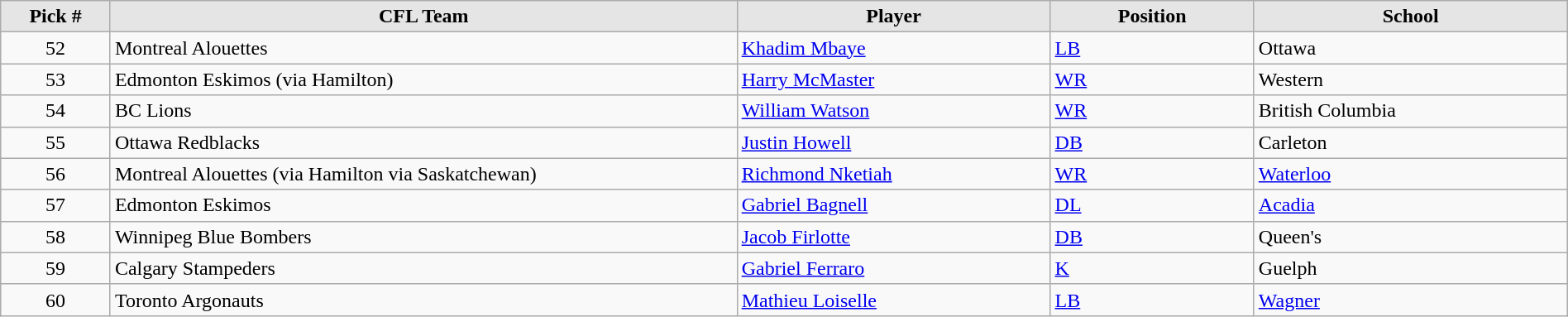<table class="wikitable" style="width: 100%">
<tr>
<th style="background:#E5E5E5;" width=7%>Pick #</th>
<th width=40% style="background:#E5E5E5;">CFL Team</th>
<th width=20% style="background:#E5E5E5;">Player</th>
<th width=13% style="background:#E5E5E5;">Position</th>
<th width=20% style="background:#E5E5E5;">School</th>
</tr>
<tr>
<td align=center>52</td>
<td>Montreal Alouettes</td>
<td><a href='#'>Khadim Mbaye</a></td>
<td><a href='#'>LB</a></td>
<td>Ottawa</td>
</tr>
<tr>
<td align=center>53</td>
<td>Edmonton Eskimos (via Hamilton)</td>
<td><a href='#'>Harry McMaster</a></td>
<td><a href='#'>WR</a></td>
<td>Western</td>
</tr>
<tr>
<td align=center>54</td>
<td>BC Lions</td>
<td><a href='#'>William Watson</a></td>
<td><a href='#'>WR</a></td>
<td>British Columbia</td>
</tr>
<tr>
<td align=center>55</td>
<td>Ottawa Redblacks</td>
<td><a href='#'>Justin Howell</a></td>
<td><a href='#'>DB</a></td>
<td>Carleton</td>
</tr>
<tr>
<td align=center>56</td>
<td>Montreal Alouettes (via Hamilton via Saskatchewan)</td>
<td><a href='#'>Richmond Nketiah</a></td>
<td><a href='#'>WR</a></td>
<td><a href='#'>Waterloo</a></td>
</tr>
<tr>
<td align=center>57</td>
<td>Edmonton Eskimos</td>
<td><a href='#'>Gabriel Bagnell</a></td>
<td><a href='#'>DL</a></td>
<td><a href='#'>Acadia</a></td>
</tr>
<tr>
<td align=center>58</td>
<td>Winnipeg Blue Bombers</td>
<td><a href='#'>Jacob Firlotte</a></td>
<td><a href='#'>DB</a></td>
<td>Queen's</td>
</tr>
<tr>
<td align=center>59</td>
<td>Calgary Stampeders</td>
<td><a href='#'>Gabriel Ferraro</a></td>
<td><a href='#'>K</a></td>
<td>Guelph</td>
</tr>
<tr>
<td align=center>60</td>
<td>Toronto Argonauts</td>
<td><a href='#'>Mathieu Loiselle</a></td>
<td><a href='#'>LB</a></td>
<td><a href='#'>Wagner</a></td>
</tr>
</table>
